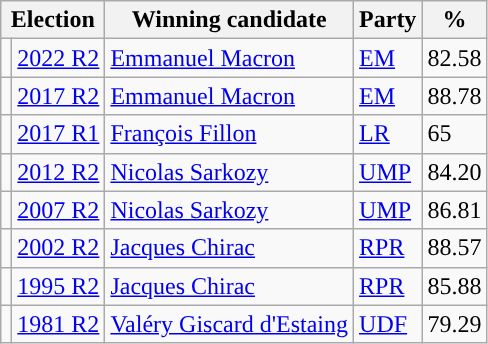<table class="wikitable">
<tr>
<th colspan="2">Election</th>
<th>Winning candidate</th>
<th>Party</th>
<th>%</th>
</tr>
<tr>
<td style="background-color: "></td>
<td><a href='#'>2022 R2</a></td>
<td><a href='#'>Emmanuel Macron</a></td>
<td><a href='#'>EM</a></td>
<td>82.58</td>
</tr>
<tr>
<td style="background-color: "></td>
<td><a href='#'>2017 R2</a></td>
<td><a href='#'>Emmanuel Macron</a></td>
<td><a href='#'>EM</a></td>
<td>88.78</td>
</tr>
<tr>
<td style="background-color: "></td>
<td><a href='#'>2017 R1</a></td>
<td><a href='#'>François Fillon</a></td>
<td><a href='#'>LR</a></td>
<td>65</td>
</tr>
<tr>
<td style="background-color: "></td>
<td><a href='#'>2012 R2</a></td>
<td><a href='#'>Nicolas Sarkozy</a></td>
<td><a href='#'>UMP</a></td>
<td>84.20</td>
</tr>
<tr>
<td style="background-color: "></td>
<td><a href='#'>2007 R2</a></td>
<td><a href='#'>Nicolas Sarkozy</a></td>
<td><a href='#'>UMP</a></td>
<td>86.81</td>
</tr>
<tr>
<td style="background-color: "></td>
<td><a href='#'>2002 R2</a></td>
<td><a href='#'>Jacques Chirac</a></td>
<td><a href='#'>RPR</a></td>
<td>88.57</td>
</tr>
<tr>
<td style="background-color: "></td>
<td><a href='#'>1995 R2</a></td>
<td><a href='#'>Jacques Chirac</a></td>
<td><a href='#'>RPR</a></td>
<td>85.88</td>
</tr>
<tr>
<td style="background-color: "></td>
<td><a href='#'>1981 R2</a></td>
<td><a href='#'>Valéry Giscard d'Estaing</a></td>
<td><a href='#'>UDF</a></td>
<td>79.29</td>
</tr>
</table>
